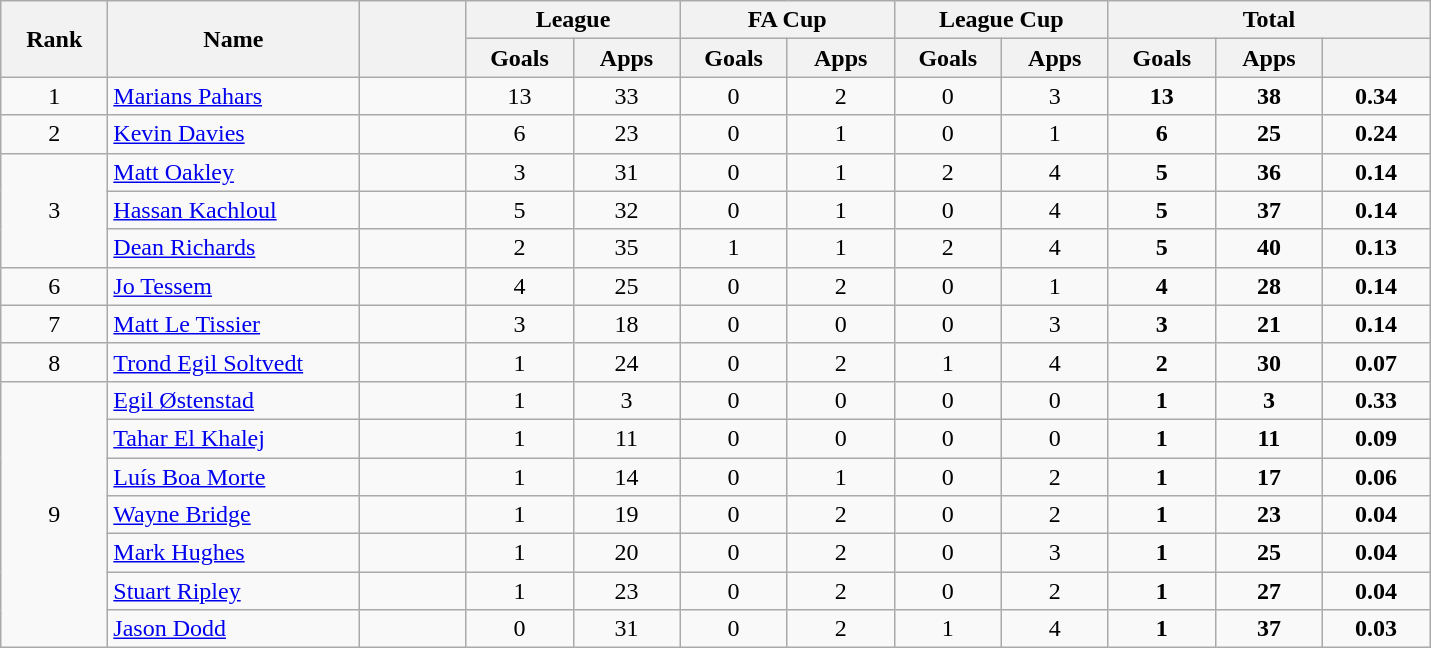<table class="wikitable plainrowheaders" style="text-align:center;">
<tr>
<th scope="col" rowspan="2" style="width:4em;">Rank</th>
<th scope="col" rowspan="2" style="width:10em;">Name</th>
<th scope="col" rowspan="2" style="width:4em;"></th>
<th scope="col" colspan="2">League</th>
<th scope="col" colspan="2">FA Cup</th>
<th scope="col" colspan="2">League Cup</th>
<th scope="col" colspan="3">Total</th>
</tr>
<tr>
<th scope="col" style="width:4em;">Goals</th>
<th scope="col" style="width:4em;">Apps</th>
<th scope="col" style="width:4em;">Goals</th>
<th scope="col" style="width:4em;">Apps</th>
<th scope="col" style="width:4em;">Goals</th>
<th scope="col" style="width:4em;">Apps</th>
<th scope="col" style="width:4em;">Goals</th>
<th scope="col" style="width:4em;">Apps</th>
<th scope="col" style="width:4em;"></th>
</tr>
<tr>
<td>1</td>
<td align="left"><a href='#'>Marians Pahars</a></td>
<td></td>
<td>13</td>
<td>33</td>
<td>0</td>
<td>2</td>
<td>0</td>
<td>3</td>
<td><strong>13</strong></td>
<td><strong>38</strong></td>
<td><strong>0.34</strong></td>
</tr>
<tr>
<td>2</td>
<td align="left"><a href='#'>Kevin Davies</a></td>
<td></td>
<td>6</td>
<td>23</td>
<td>0</td>
<td>1</td>
<td>0</td>
<td>1</td>
<td><strong>6</strong></td>
<td><strong>25</strong></td>
<td><strong>0.24</strong></td>
</tr>
<tr>
<td rowspan="3">3</td>
<td align="left"><a href='#'>Matt Oakley</a></td>
<td></td>
<td>3</td>
<td>31</td>
<td>0</td>
<td>1</td>
<td>2</td>
<td>4</td>
<td><strong>5</strong></td>
<td><strong>36</strong></td>
<td><strong>0.14</strong></td>
</tr>
<tr>
<td align="left"><a href='#'>Hassan Kachloul</a></td>
<td></td>
<td>5</td>
<td>32</td>
<td>0</td>
<td>1</td>
<td>0</td>
<td>4</td>
<td><strong>5</strong></td>
<td><strong>37</strong></td>
<td><strong>0.14</strong></td>
</tr>
<tr>
<td align="left"><a href='#'>Dean Richards</a></td>
<td></td>
<td>2</td>
<td>35</td>
<td>1</td>
<td>1</td>
<td>2</td>
<td>4</td>
<td><strong>5</strong></td>
<td><strong>40</strong></td>
<td><strong>0.13</strong></td>
</tr>
<tr>
<td>6</td>
<td align="left"><a href='#'>Jo Tessem</a></td>
<td></td>
<td>4</td>
<td>25</td>
<td>0</td>
<td>2</td>
<td>0</td>
<td>1</td>
<td><strong>4</strong></td>
<td><strong>28</strong></td>
<td><strong>0.14</strong></td>
</tr>
<tr>
<td>7</td>
<td align="left"><a href='#'>Matt Le Tissier</a></td>
<td></td>
<td>3</td>
<td>18</td>
<td>0</td>
<td>0</td>
<td>0</td>
<td>3</td>
<td><strong>3</strong></td>
<td><strong>21</strong></td>
<td><strong>0.14</strong></td>
</tr>
<tr>
<td>8</td>
<td align="left"><a href='#'>Trond Egil Soltvedt</a></td>
<td></td>
<td>1</td>
<td>24</td>
<td>0</td>
<td>2</td>
<td>1</td>
<td>4</td>
<td><strong>2</strong></td>
<td><strong>30</strong></td>
<td><strong>0.07</strong></td>
</tr>
<tr>
<td rowspan="7">9</td>
<td align="left"><a href='#'>Egil Østenstad</a></td>
<td></td>
<td>1</td>
<td>3</td>
<td>0</td>
<td>0</td>
<td>0</td>
<td>0</td>
<td><strong>1</strong></td>
<td><strong>3</strong></td>
<td><strong>0.33</strong></td>
</tr>
<tr>
<td align="left"><a href='#'>Tahar El Khalej</a></td>
<td></td>
<td>1</td>
<td>11</td>
<td>0</td>
<td>0</td>
<td>0</td>
<td>0</td>
<td><strong>1</strong></td>
<td><strong>11</strong></td>
<td><strong>0.09</strong></td>
</tr>
<tr>
<td align="left"><a href='#'>Luís Boa Morte</a></td>
<td></td>
<td>1</td>
<td>14</td>
<td>0</td>
<td>1</td>
<td>0</td>
<td>2</td>
<td><strong>1</strong></td>
<td><strong>17</strong></td>
<td><strong>0.06</strong></td>
</tr>
<tr>
<td align="left"><a href='#'>Wayne Bridge</a></td>
<td></td>
<td>1</td>
<td>19</td>
<td>0</td>
<td>2</td>
<td>0</td>
<td>2</td>
<td><strong>1</strong></td>
<td><strong>23</strong></td>
<td><strong>0.04</strong></td>
</tr>
<tr>
<td align="left"><a href='#'>Mark Hughes</a></td>
<td></td>
<td>1</td>
<td>20</td>
<td>0</td>
<td>2</td>
<td>0</td>
<td>3</td>
<td><strong>1</strong></td>
<td><strong>25</strong></td>
<td><strong>0.04</strong></td>
</tr>
<tr>
<td align="left"><a href='#'>Stuart Ripley</a></td>
<td></td>
<td>1</td>
<td>23</td>
<td>0</td>
<td>2</td>
<td>0</td>
<td>2</td>
<td><strong>1</strong></td>
<td><strong>27</strong></td>
<td><strong>0.04</strong></td>
</tr>
<tr>
<td align="left"><a href='#'>Jason Dodd</a></td>
<td></td>
<td>0</td>
<td>31</td>
<td>0</td>
<td>2</td>
<td>1</td>
<td>4</td>
<td><strong>1</strong></td>
<td><strong>37</strong></td>
<td><strong>0.03</strong></td>
</tr>
</table>
